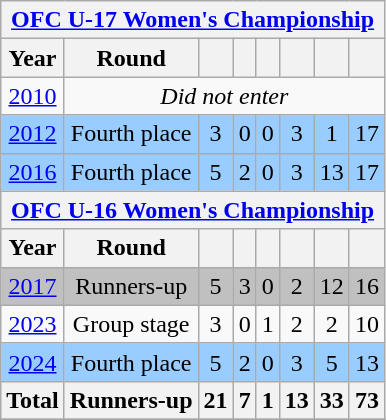<table class="wikitable" style="text-align: center;">
<tr>
<th colspan=10><a href='#'>OFC U-17 Women's Championship</a></th>
</tr>
<tr>
<th>Year</th>
<th>Round</th>
<th></th>
<th></th>
<th></th>
<th></th>
<th></th>
<th></th>
</tr>
<tr>
<td> <a href='#'>2010</a></td>
<td colspan=8><em>Did not enter</em></td>
</tr>
<tr style="background:#9acdff;">
<td> <a href='#'>2012</a></td>
<td>Fourth place</td>
<td>3</td>
<td>0</td>
<td>0</td>
<td>3</td>
<td>1</td>
<td>17</td>
</tr>
<tr style="background:#9acdff;">
<td> <a href='#'>2016</a></td>
<td>Fourth place</td>
<td>5</td>
<td>2</td>
<td>0</td>
<td>3</td>
<td>13</td>
<td>17</td>
</tr>
<tr>
<th colspan=10><a href='#'>OFC U-16 Women's Championship</a></th>
</tr>
<tr>
<th>Year</th>
<th>Round</th>
<th></th>
<th></th>
<th></th>
<th></th>
<th></th>
<th></th>
</tr>
<tr bgcolor=silver>
<td> <a href='#'>2017</a></td>
<td>Runners-up</td>
<td>5</td>
<td>3</td>
<td>0</td>
<td>2</td>
<td>12</td>
<td>16</td>
</tr>
<tr>
<td> <a href='#'>2023</a></td>
<td>Group stage</td>
<td>3</td>
<td>0</td>
<td>1</td>
<td>2</td>
<td>2</td>
<td>10</td>
</tr>
<tr style="background:#9acdff;">
<td> <a href='#'>2024</a></td>
<td>Fourth place</td>
<td>5</td>
<td>2</td>
<td>0</td>
<td>3</td>
<td>5</td>
<td>13</td>
</tr>
<tr>
<th><strong>Total</strong></th>
<th><strong>Runners-up</strong></th>
<th><strong>21</strong></th>
<th><strong>7</strong></th>
<th><strong>1</strong></th>
<th><strong>13</strong></th>
<th><strong>33</strong></th>
<th><strong>73</strong></th>
</tr>
<tr>
</tr>
</table>
